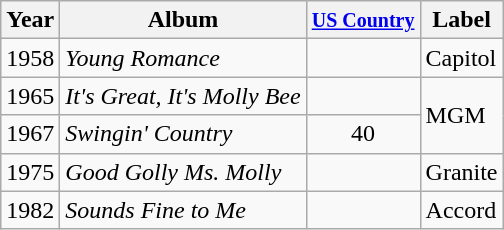<table class="wikitable">
<tr>
<th>Year</th>
<th>Album</th>
<th><small><a href='#'>US Country</a></small></th>
<th>Label</th>
</tr>
<tr>
<td>1958</td>
<td><em>Young Romance</em></td>
<td></td>
<td>Capitol</td>
</tr>
<tr>
<td>1965</td>
<td><em>It's Great, It's Molly Bee</em></td>
<td></td>
<td rowspan="2">MGM</td>
</tr>
<tr>
<td>1967</td>
<td><em>Swingin' Country</em></td>
<td style="text-align:center;">40</td>
</tr>
<tr>
<td>1975</td>
<td><em>Good Golly Ms. Molly</em></td>
<td></td>
<td>Granite</td>
</tr>
<tr>
<td>1982</td>
<td><em>Sounds Fine to Me</em></td>
<td></td>
<td>Accord</td>
</tr>
</table>
